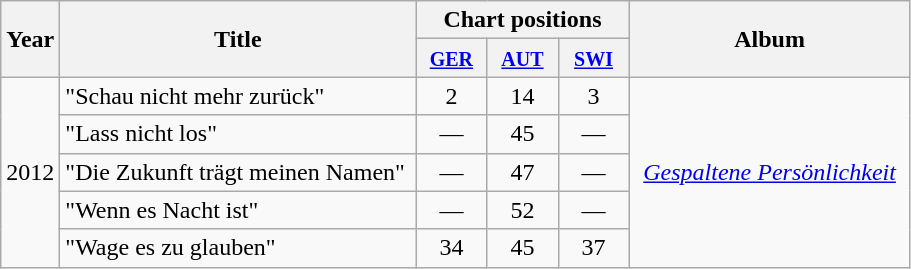<table class="wikitable">
<tr>
<th style="width:20px;" rowspan="2">Year</th>
<th style="width:230px;" rowspan="2">Title</th>
<th colspan="3">Chart positions</th>
<th style="width:180px;" rowspan="2">Album</th>
</tr>
<tr>
<th style="width:40px;"><small><a href='#'>GER</a></small></th>
<th style="width:40px;"><small><a href='#'>AUT</a></small></th>
<th style="width:40px;"><small><a href='#'>SWI</a></small></th>
</tr>
<tr>
<td rowspan="5">2012</td>
<td>"Schau nicht mehr zurück"</td>
<td style="text-align:center;">2</td>
<td style="text-align:center;">14</td>
<td style="text-align:center;">3</td>
<td style="text-align:center;" rowspan="5"><em><a href='#'>Gespaltene Persönlichkeit</a></em></td>
</tr>
<tr>
<td>"Lass nicht los"</td>
<td style="text-align:center;">—</td>
<td style="text-align:center;">45</td>
<td style="text-align:center;">—</td>
</tr>
<tr>
<td>"Die Zukunft trägt meinen Namen"</td>
<td style="text-align:center;">—</td>
<td style="text-align:center;">47</td>
<td style="text-align:center;">—</td>
</tr>
<tr>
<td>"Wenn es Nacht ist"</td>
<td style="text-align:center;">—</td>
<td style="text-align:center;">52</td>
<td style="text-align:center;">—</td>
</tr>
<tr>
<td>"Wage es zu glauben"</td>
<td style="text-align:center;">34</td>
<td style="text-align:center;">45</td>
<td style="text-align:center;">37</td>
</tr>
</table>
